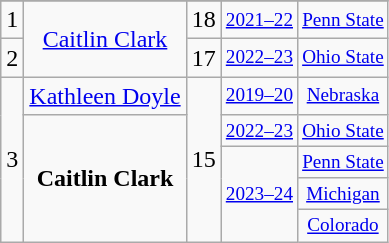<table class="wikitable sortable" style="text-align: center">
<tr>
</tr>
<tr>
<td>1</td>
<td rowspan=2><a href='#'>Caitlin Clark</a></td>
<td>18</td>
<td style="font-size:80%;"><a href='#'>2021–22</a></td>
<td style="font-size:80%;"><a href='#'>Penn State</a></td>
</tr>
<tr>
<td>2</td>
<td>17</td>
<td style="font-size:80%;"><a href='#'>2022–23</a></td>
<td style="font-size:80%;"><a href='#'>Ohio State</a></td>
</tr>
<tr>
<td rowspan=5>3</td>
<td><a href='#'>Kathleen Doyle</a></td>
<td rowspan=5>15</td>
<td style="font-size:80%;"><a href='#'>2019–20</a></td>
<td style="font-size:80%;"><a href='#'>Nebraska</a></td>
</tr>
<tr>
<td rowspan=4><strong>Caitlin Clark</strong></td>
<td style="font-size:80%;"><a href='#'>2022–23</a></td>
<td style="font-size:80%;"><a href='#'>Ohio State</a></td>
</tr>
<tr>
<td style="font-size:80%;" rowspan=3><a href='#'>2023–24</a></td>
<td style="font-size:80%;"><a href='#'>Penn State</a></td>
</tr>
<tr>
<td style="font-size:80%;"><a href='#'>Michigan</a></td>
</tr>
<tr>
<td style="font-size:80%;"><a href='#'>Colorado</a></td>
</tr>
</table>
